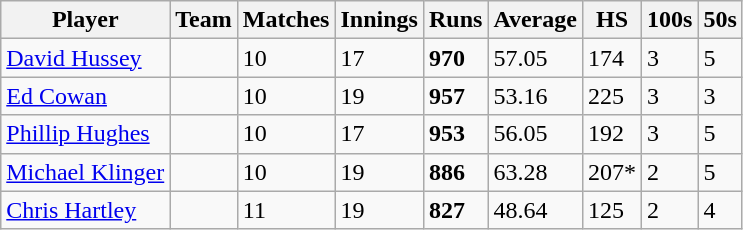<table class="wikitable">
<tr>
<th>Player</th>
<th>Team</th>
<th>Matches</th>
<th>Innings</th>
<th>Runs</th>
<th>Average</th>
<th>HS</th>
<th>100s</th>
<th>50s</th>
</tr>
<tr>
<td><a href='#'>David Hussey</a></td>
<td></td>
<td>10</td>
<td>17</td>
<td><strong>970</strong></td>
<td>57.05</td>
<td>174</td>
<td>3</td>
<td>5</td>
</tr>
<tr>
<td><a href='#'>Ed Cowan</a></td>
<td></td>
<td>10</td>
<td>19</td>
<td><strong>957</strong></td>
<td>53.16</td>
<td>225</td>
<td>3</td>
<td>3</td>
</tr>
<tr>
<td><a href='#'>Phillip Hughes</a></td>
<td></td>
<td>10</td>
<td>17</td>
<td><strong>953</strong></td>
<td>56.05</td>
<td>192</td>
<td>3</td>
<td>5</td>
</tr>
<tr>
<td><a href='#'>Michael Klinger</a></td>
<td></td>
<td>10</td>
<td>19</td>
<td><strong>886</strong></td>
<td>63.28</td>
<td>207*</td>
<td>2</td>
<td>5</td>
</tr>
<tr>
<td><a href='#'>Chris Hartley</a></td>
<td></td>
<td>11</td>
<td>19</td>
<td><strong>827</strong></td>
<td>48.64</td>
<td>125</td>
<td>2</td>
<td>4</td>
</tr>
</table>
